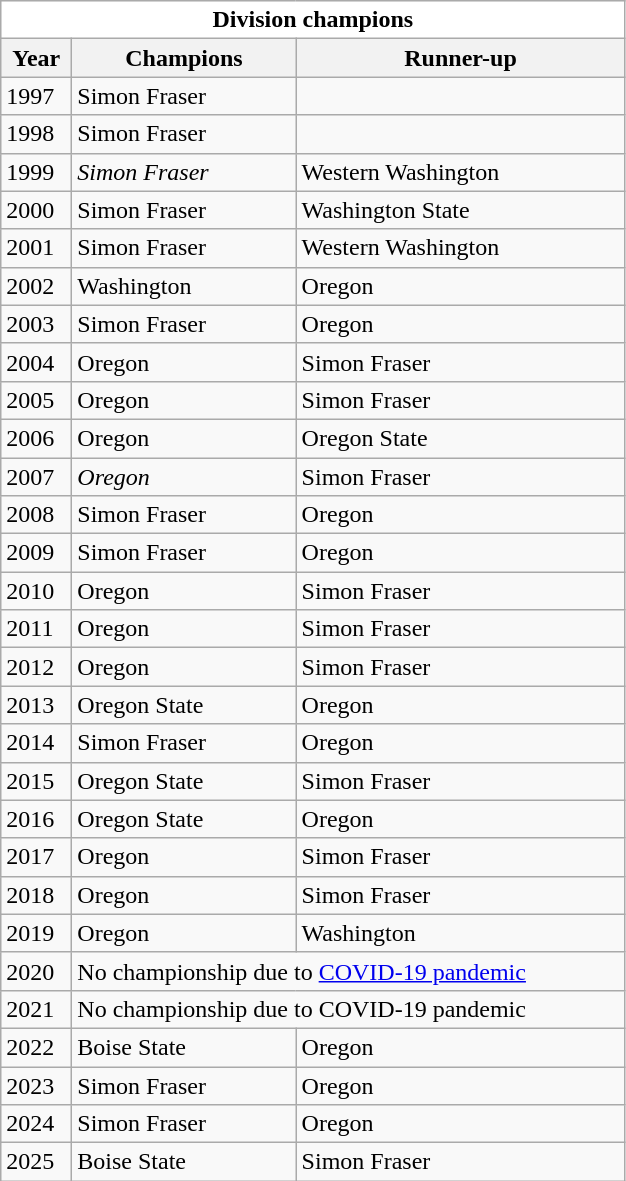<table class="wikitable" style="width: 33%">
<tr>
<td colspan="3" bgcolor="white" align="center"><strong>Division champions</strong></td>
</tr>
<tr>
<th>Year</th>
<th>Champions</th>
<th>Runner-up</th>
</tr>
<tr>
<td>1997</td>
<td>Simon Fraser</td>
<td></td>
</tr>
<tr>
<td>1998</td>
<td>Simon Fraser</td>
<td></td>
</tr>
<tr>
<td>1999</td>
<td><em>Simon Fraser</em></td>
<td>Western Washington</td>
</tr>
<tr>
<td>2000</td>
<td>Simon Fraser</td>
<td>Washington State</td>
</tr>
<tr>
<td>2001</td>
<td>Simon Fraser</td>
<td>Western Washington</td>
</tr>
<tr>
<td>2002</td>
<td>Washington</td>
<td>Oregon</td>
</tr>
<tr>
<td>2003</td>
<td>Simon Fraser</td>
<td>Oregon</td>
</tr>
<tr>
<td>2004</td>
<td>Oregon</td>
<td>Simon Fraser</td>
</tr>
<tr>
<td>2005</td>
<td>Oregon</td>
<td>Simon Fraser</td>
</tr>
<tr>
<td>2006</td>
<td>Oregon</td>
<td>Oregon State</td>
</tr>
<tr>
<td>2007</td>
<td><em>Oregon</em></td>
<td>Simon Fraser</td>
</tr>
<tr>
<td>2008</td>
<td>Simon Fraser</td>
<td>Oregon</td>
</tr>
<tr>
<td>2009</td>
<td>Simon Fraser</td>
<td>Oregon</td>
</tr>
<tr>
<td>2010</td>
<td>Oregon</td>
<td>Simon Fraser</td>
</tr>
<tr>
<td>2011</td>
<td>Oregon</td>
<td>Simon Fraser</td>
</tr>
<tr>
<td>2012</td>
<td>Oregon</td>
<td>Simon Fraser</td>
</tr>
<tr>
<td>2013</td>
<td>Oregon State</td>
<td>Oregon</td>
</tr>
<tr>
<td>2014</td>
<td>Simon Fraser</td>
<td>Oregon</td>
</tr>
<tr>
<td>2015</td>
<td>Oregon State</td>
<td>Simon Fraser</td>
</tr>
<tr>
<td>2016</td>
<td>Oregon State</td>
<td>Oregon</td>
</tr>
<tr>
<td>2017</td>
<td>Oregon</td>
<td>Simon Fraser</td>
</tr>
<tr>
<td>2018</td>
<td>Oregon</td>
<td>Simon Fraser</td>
</tr>
<tr>
<td>2019</td>
<td>Oregon</td>
<td>Washington</td>
</tr>
<tr>
<td>2020</td>
<td colspan="2">No championship due to <a href='#'>COVID-19 pandemic</a></td>
</tr>
<tr>
<td>2021</td>
<td colspan="2">No championship due to COVID-19 pandemic</td>
</tr>
<tr>
<td>2022</td>
<td>Boise State</td>
<td>Oregon</td>
</tr>
<tr>
<td>2023</td>
<td>Simon Fraser</td>
<td>Oregon</td>
</tr>
<tr>
<td>2024</td>
<td>Simon Fraser</td>
<td>Oregon</td>
</tr>
<tr>
<td>2025</td>
<td>Boise State</td>
<td>Simon Fraser</td>
</tr>
</table>
